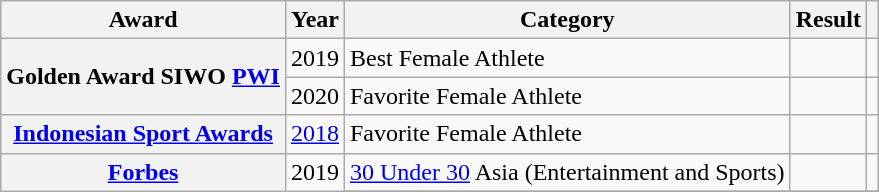<table class="wikitable plainrowheaders sortable">
<tr>
<th scope="col">Award</th>
<th scope="col">Year</th>
<th scope="col">Category</th>
<th scope="col">Result</th>
<th scope="col" class="unsortable"></th>
</tr>
<tr>
<th scope="row" rowspan=2>Golden Award SIWO <a href='#'>PWI</a></th>
<td>2019</td>
<td>Best Female Athlete</td>
<td></td>
<td></td>
</tr>
<tr>
<td>2020</td>
<td>Favorite Female Athlete</td>
<td></td>
<td></td>
</tr>
<tr>
<th scope="row"><a href='#'>Indonesian Sport Awards</a></th>
<td><a href='#'>2018</a></td>
<td>Favorite Female Athlete</td>
<td></td>
<td></td>
</tr>
<tr>
<th scope="row" rowspan=2><a href='#'>Forbes</a></th>
<td rowspan=2>2019</td>
<td><a href='#'>30 Under 30</a> Asia (Entertainment and Sports)</td>
<td></td>
<td></td>
</tr>
<tr>
</tr>
</table>
